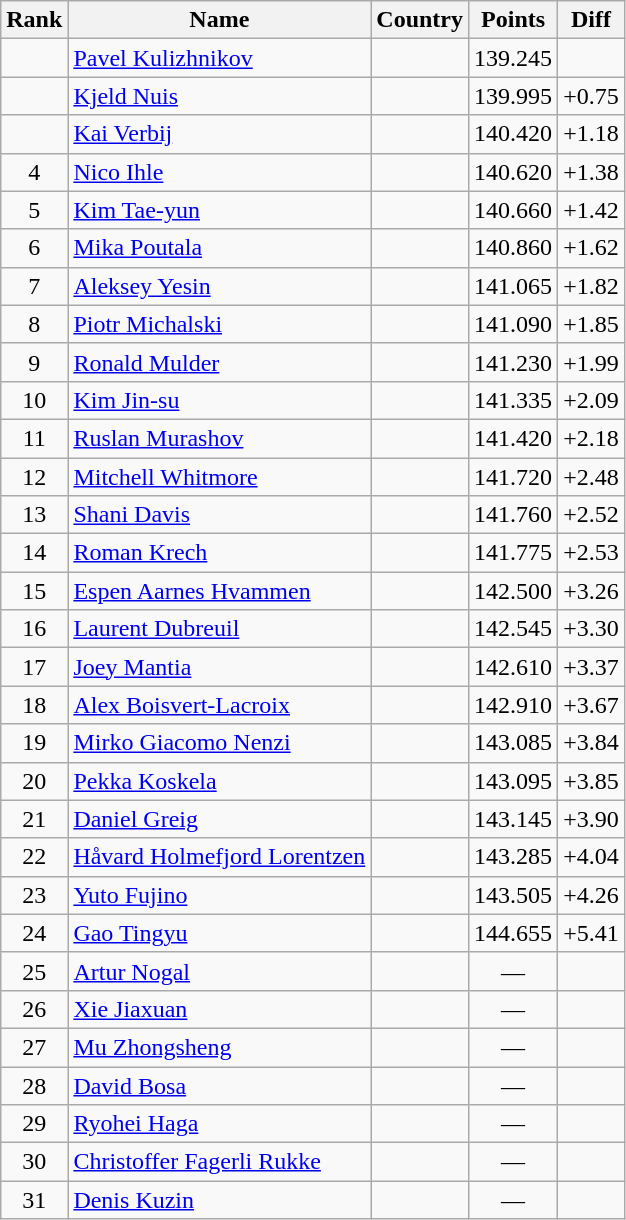<table class="wikitable sortable" style="text-align:center">
<tr>
<th>Rank</th>
<th>Name</th>
<th>Country</th>
<th>Points</th>
<th>Diff</th>
</tr>
<tr>
<td></td>
<td align=left><a href='#'>Pavel Kulizhnikov</a></td>
<td align=left></td>
<td>139.245</td>
<td></td>
</tr>
<tr>
<td></td>
<td align=left><a href='#'>Kjeld Nuis</a></td>
<td align=left></td>
<td>139.995</td>
<td>+0.75</td>
</tr>
<tr>
<td></td>
<td align=left><a href='#'>Kai Verbij</a></td>
<td align=left></td>
<td>140.420</td>
<td>+1.18</td>
</tr>
<tr>
<td>4</td>
<td align=left><a href='#'>Nico Ihle</a></td>
<td align=left></td>
<td>140.620</td>
<td>+1.38</td>
</tr>
<tr>
<td>5</td>
<td align=left><a href='#'>Kim Tae-yun</a></td>
<td align=left></td>
<td>140.660</td>
<td>+1.42</td>
</tr>
<tr>
<td>6</td>
<td align=left><a href='#'>Mika Poutala</a></td>
<td align=left></td>
<td>140.860</td>
<td>+1.62</td>
</tr>
<tr>
<td>7</td>
<td align=left><a href='#'>Aleksey Yesin</a></td>
<td align=left></td>
<td>141.065</td>
<td>+1.82</td>
</tr>
<tr>
<td>8</td>
<td align=left><a href='#'>Piotr Michalski</a></td>
<td align=left></td>
<td>141.090</td>
<td>+1.85</td>
</tr>
<tr>
<td>9</td>
<td align=left><a href='#'>Ronald Mulder</a></td>
<td align=left></td>
<td>141.230</td>
<td>+1.99</td>
</tr>
<tr>
<td>10</td>
<td align=left><a href='#'>Kim Jin-su</a></td>
<td align=left></td>
<td>141.335</td>
<td>+2.09</td>
</tr>
<tr>
<td>11</td>
<td align=left><a href='#'>Ruslan Murashov</a></td>
<td align=left></td>
<td>141.420</td>
<td>+2.18</td>
</tr>
<tr>
<td>12</td>
<td align=left><a href='#'>Mitchell Whitmore</a></td>
<td align=left></td>
<td>141.720</td>
<td>+2.48</td>
</tr>
<tr>
<td>13</td>
<td align=left><a href='#'>Shani Davis</a></td>
<td align=left></td>
<td>141.760</td>
<td>+2.52</td>
</tr>
<tr>
<td>14</td>
<td align=left><a href='#'>Roman Krech</a></td>
<td align=left></td>
<td>141.775</td>
<td>+2.53</td>
</tr>
<tr>
<td>15</td>
<td align=left><a href='#'>Espen Aarnes Hvammen</a></td>
<td align=left></td>
<td>142.500</td>
<td>+3.26</td>
</tr>
<tr>
<td>16</td>
<td align=left><a href='#'>Laurent Dubreuil</a></td>
<td align=left></td>
<td>142.545</td>
<td>+3.30</td>
</tr>
<tr>
<td>17</td>
<td align=left><a href='#'>Joey Mantia</a></td>
<td align=left></td>
<td>142.610</td>
<td>+3.37</td>
</tr>
<tr>
<td>18</td>
<td align=left><a href='#'>Alex Boisvert-Lacroix</a></td>
<td align=left></td>
<td>142.910</td>
<td>+3.67</td>
</tr>
<tr>
<td>19</td>
<td align=left><a href='#'>Mirko Giacomo Nenzi</a></td>
<td align=left></td>
<td>143.085</td>
<td>+3.84</td>
</tr>
<tr>
<td>20</td>
<td align=left><a href='#'>Pekka Koskela</a></td>
<td align=left></td>
<td>143.095</td>
<td>+3.85</td>
</tr>
<tr>
<td>21</td>
<td align=left><a href='#'>Daniel Greig</a></td>
<td align=left></td>
<td>143.145</td>
<td>+3.90</td>
</tr>
<tr>
<td>22</td>
<td align=left><a href='#'>Håvard Holmefjord Lorentzen</a></td>
<td align=left></td>
<td>143.285</td>
<td>+4.04</td>
</tr>
<tr>
<td>23</td>
<td align=left><a href='#'>Yuto Fujino</a></td>
<td align=left></td>
<td>143.505</td>
<td>+4.26</td>
</tr>
<tr>
<td>24</td>
<td align=left><a href='#'>Gao Tingyu</a></td>
<td align=left></td>
<td>144.655</td>
<td>+5.41</td>
</tr>
<tr>
<td>25</td>
<td align=left><a href='#'>Artur Nogal</a></td>
<td align=left></td>
<td>—</td>
<td></td>
</tr>
<tr>
<td>26</td>
<td align=left><a href='#'>Xie Jiaxuan</a></td>
<td align=left></td>
<td>—</td>
<td></td>
</tr>
<tr>
<td>27</td>
<td align=left><a href='#'>Mu Zhongsheng</a></td>
<td align=left></td>
<td>—</td>
<td></td>
</tr>
<tr>
<td>28</td>
<td align=left><a href='#'>David Bosa</a></td>
<td align=left></td>
<td>—</td>
<td></td>
</tr>
<tr>
<td>29</td>
<td align=left><a href='#'>Ryohei Haga</a></td>
<td align=left></td>
<td>—</td>
<td></td>
</tr>
<tr>
<td>30</td>
<td align=left><a href='#'>Christoffer Fagerli Rukke</a></td>
<td align=left></td>
<td>—</td>
<td></td>
</tr>
<tr>
<td>31</td>
<td align=left><a href='#'>Denis Kuzin</a></td>
<td align=left></td>
<td>—</td>
<td></td>
</tr>
</table>
